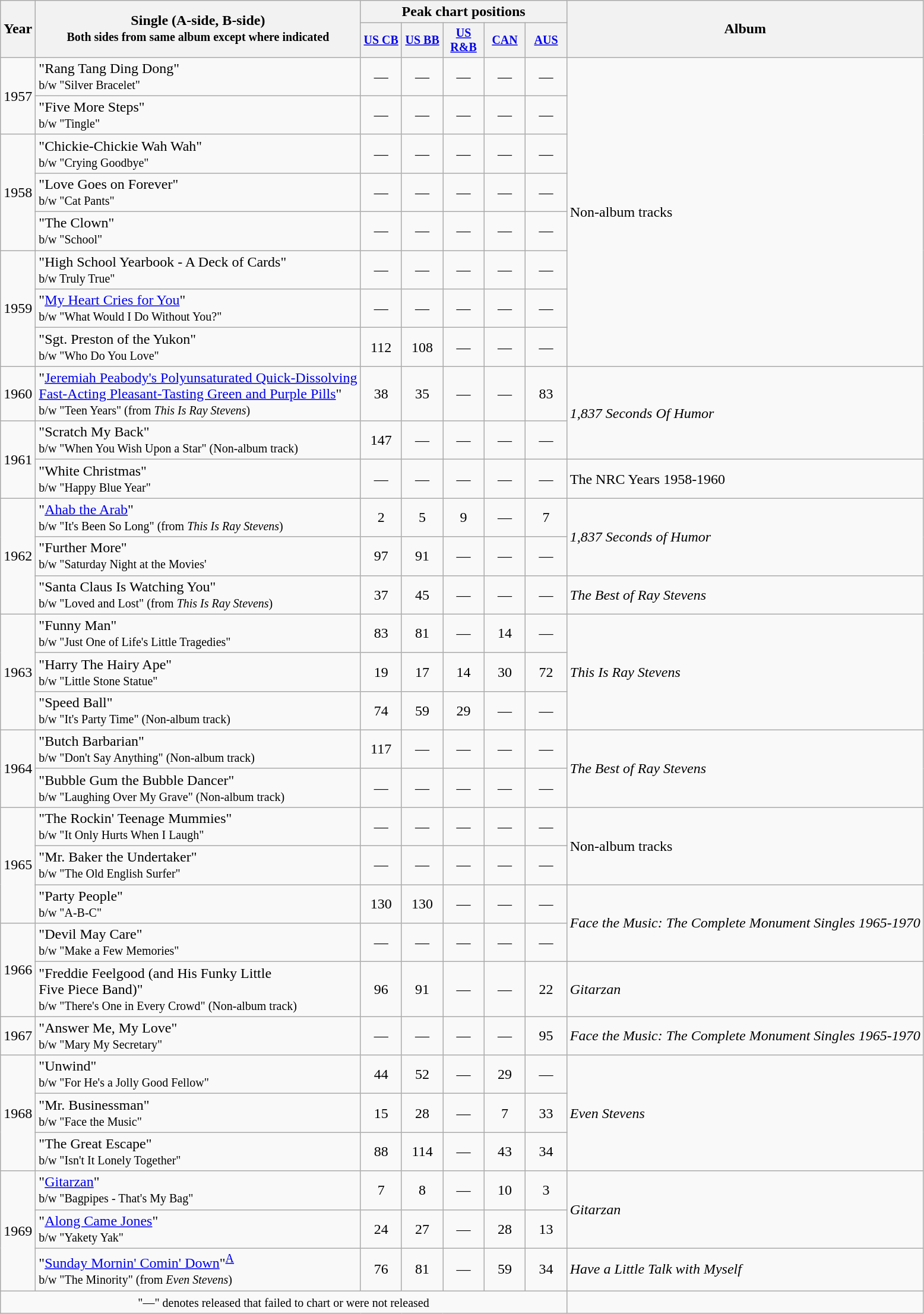<table class="wikitable" style="text-align:center;">
<tr>
<th rowspan="2">Year</th>
<th rowspan="2">Single (A-side, B-side)<br><small>Both sides from same album except where indicated</small></th>
<th colspan="5">Peak chart positions</th>
<th rowspan="2">Album</th>
</tr>
<tr style="font-size:smaller;">
<th width="40"><a href='#'>US CB</a><br></th>
<th width="40"><a href='#'>US BB</a><br></th>
<th width="40"><a href='#'>US R&B</a></th>
<th width="40"><a href='#'>CAN</a></th>
<th width="40"><a href='#'>AUS</a></th>
</tr>
<tr>
<td rowspan="2">1957</td>
<td align="left">"Rang Tang Ding Dong"<br><small>b/w "Silver Bracelet"</small></td>
<td>—</td>
<td>—</td>
<td>—</td>
<td>—</td>
<td>—</td>
<td align="left" rowspan="8">Non-album tracks</td>
</tr>
<tr>
<td align="left">"Five More Steps"<br><small>b/w "Tingle"</small></td>
<td>—</td>
<td>—</td>
<td>—</td>
<td>—</td>
<td>—</td>
</tr>
<tr>
<td rowspan="3">1958</td>
<td align="left">"Chickie-Chickie Wah Wah"<br><small>b/w "Crying Goodbye"</small></td>
<td>—</td>
<td>—</td>
<td>—</td>
<td>—</td>
<td>—</td>
</tr>
<tr>
<td align="left">"Love Goes on Forever"<br><small>b/w "Cat Pants"</small></td>
<td>—</td>
<td>—</td>
<td>—</td>
<td>—</td>
<td>—</td>
</tr>
<tr>
<td align="left">"The Clown"<br><small>b/w "School"</small></td>
<td>—</td>
<td>—</td>
<td>—</td>
<td>—</td>
<td>—</td>
</tr>
<tr>
<td rowspan="3">1959</td>
<td align="left">"High School Yearbook - A Deck of Cards"<br><small>b/w Truly True"</small></td>
<td>—</td>
<td>—</td>
<td>—</td>
<td>—</td>
<td>—</td>
</tr>
<tr>
<td align="left">"<a href='#'>My Heart Cries for You</a>"<br><small>b/w "What Would I Do Without You?"</small></td>
<td>—</td>
<td>—</td>
<td>—</td>
<td>—</td>
<td>—</td>
</tr>
<tr>
<td align="left">"Sgt. Preston of the Yukon"<br><small>b/w "Who Do You Love"</small></td>
<td>112</td>
<td>108</td>
<td>—</td>
<td>—</td>
<td>—</td>
</tr>
<tr>
<td>1960</td>
<td align="left">"<a href='#'>Jeremiah Peabody's Polyunsaturated Quick-Dissolving <br>Fast-Acting Pleasant-Tasting Green and Purple Pills</a>"<br><small>b/w "Teen Years" (from <em>This Is Ray Stevens</em>)</small></td>
<td>38</td>
<td>35</td>
<td>—</td>
<td>—</td>
<td>83</td>
<td align="left" rowspan="2"><em>1,837 Seconds Of Humor</em></td>
</tr>
<tr>
<td rowspan="2">1961</td>
<td align="left">"Scratch My Back"<br><small>b/w "When You Wish Upon a Star" (Non-album track)</small></td>
<td>147</td>
<td>—</td>
<td>—</td>
<td>—</td>
<td>—</td>
</tr>
<tr>
<td align="left">"White Christmas"<br><small>b/w "Happy Blue Year"</small></td>
<td>—</td>
<td>—</td>
<td>—</td>
<td>—</td>
<td>—</td>
<td align="left">The NRC Years 1958-1960</td>
</tr>
<tr>
<td rowspan="3">1962</td>
<td align="left">"<a href='#'>Ahab the Arab</a>"<br><small>b/w "It's Been So Long" (from <em>This Is Ray Stevens</em>)</small></td>
<td>2</td>
<td>5</td>
<td>9</td>
<td>—</td>
<td>7</td>
<td align="left" rowspan="2"><em>1,837 Seconds of Humor</em></td>
</tr>
<tr>
<td align="left">"Further More"<br><small>b/w "Saturday Night at the Movies'</small></td>
<td>97</td>
<td>91</td>
<td>—</td>
<td>—</td>
<td>—</td>
</tr>
<tr>
<td align="left">"Santa Claus Is Watching You"<br><small>b/w "Loved and Lost" (from <em>This Is Ray Stevens</em>)</small></td>
<td>37</td>
<td>45</td>
<td>—</td>
<td>—</td>
<td>—</td>
<td align="left"><em>The Best of Ray Stevens</em></td>
</tr>
<tr>
<td rowspan="3">1963</td>
<td align="left">"Funny Man"<br><small>b/w "Just One of Life's Little Tragedies" </small></td>
<td>83</td>
<td>81</td>
<td>—</td>
<td>14</td>
<td>—</td>
<td align="left" rowspan="3"><em>This Is Ray Stevens</em></td>
</tr>
<tr>
<td align="left">"Harry The Hairy Ape"<br><small>b/w "Little Stone Statue"</small></td>
<td>19</td>
<td>17</td>
<td>14</td>
<td>30</td>
<td>72</td>
</tr>
<tr>
<td align="left">"Speed Ball"<br><small>b/w "It's Party Time" (Non-album track)</small></td>
<td>74</td>
<td>59</td>
<td>29</td>
<td>—</td>
<td>—</td>
</tr>
<tr>
<td rowspan="2">1964</td>
<td align="left">"Butch Barbarian"<br><small>b/w "Don't Say Anything" (Non-album track)</small></td>
<td>117</td>
<td>—</td>
<td>—</td>
<td>—</td>
<td>—</td>
<td align="left" rowspan="2"><em>The Best of Ray Stevens</em></td>
</tr>
<tr>
<td align="left">"Bubble Gum the Bubble Dancer"<br><small>b/w "Laughing Over My Grave" (Non-album track)</small></td>
<td>—</td>
<td>—</td>
<td>—</td>
<td>—</td>
<td>—</td>
</tr>
<tr>
<td rowspan="3">1965</td>
<td align="left">"The Rockin' Teenage Mummies"<br><small>b/w "It Only Hurts When I Laugh"</small></td>
<td>—</td>
<td>—</td>
<td>—</td>
<td>—</td>
<td>—</td>
<td align="left" rowspan="2">Non-album tracks</td>
</tr>
<tr>
<td align="left">"Mr. Baker the Undertaker"<br><small>b/w "The Old English Surfer"</small></td>
<td>—</td>
<td>—</td>
<td>—</td>
<td>—</td>
<td>—</td>
</tr>
<tr>
<td align="left">"Party People"<br><small>b/w "A-B-C"</small></td>
<td>130</td>
<td>130</td>
<td>—</td>
<td>—</td>
<td>—</td>
<td align="left" rowspan="2"><em>Face the Music: The Complete Monument Singles 1965-1970</em></td>
</tr>
<tr>
<td rowspan="2">1966</td>
<td align="left">"Devil May Care"<br><small>b/w "Make a Few Memories"</small></td>
<td>—</td>
<td>—</td>
<td>—</td>
<td>—</td>
<td>—</td>
</tr>
<tr i>
<td align="left">"Freddie Feelgood (and His Funky Little<br>Five Piece Band)"<br><small>b/w "There's One in Every Crowd" (Non-album track)</small></td>
<td>96</td>
<td>91</td>
<td>—</td>
<td>—</td>
<td>22</td>
<td align="left"><em>Gitarzan</em></td>
</tr>
<tr>
<td>1967</td>
<td align="left">"Answer Me, My Love"<br><small>b/w "Mary My Secretary"</small></td>
<td>—</td>
<td>—</td>
<td>—</td>
<td>—</td>
<td>95</td>
<td align="left"><em>Face the Music: The Complete Monument Singles 1965-1970</em></td>
</tr>
<tr>
<td rowspan="3">1968</td>
<td align="left">"Unwind"<br><small>b/w "For He's a Jolly Good Fellow"</small></td>
<td>44</td>
<td>52</td>
<td>—</td>
<td>29</td>
<td>—</td>
<td align="left" rowspan="3"><em>Even Stevens</em></td>
</tr>
<tr>
<td align="left">"Mr. Businessman"<br><small>b/w "Face the Music"</small></td>
<td>15</td>
<td>28</td>
<td>—</td>
<td>7</td>
<td>33</td>
</tr>
<tr>
<td align="left">"The Great Escape"<br><small>b/w "Isn't It Lonely Together"</small></td>
<td>88</td>
<td>114</td>
<td>—</td>
<td>43</td>
<td>34</td>
</tr>
<tr>
<td rowspan="3">1969</td>
<td align="left">"<a href='#'>Gitarzan</a>"<br><small>b/w "Bagpipes - That's My Bag"</small></td>
<td>7</td>
<td>8</td>
<td>—</td>
<td>10</td>
<td>3</td>
<td align="left" rowspan="2"><em>Gitarzan</em></td>
</tr>
<tr>
<td align="left">"<a href='#'>Along Came Jones</a>"<br><small>b/w "Yakety Yak"</small></td>
<td>24</td>
<td>27</td>
<td>—</td>
<td>28</td>
<td>13</td>
</tr>
<tr>
<td align="left">"<a href='#'>Sunday Mornin' Comin' Down</a>"<sup><a href='#'>A</a></sup><br><small>b/w "The Minority" (from <em>Even Stevens</em>)</small></td>
<td>76</td>
<td>81</td>
<td>—</td>
<td>59</td>
<td>34</td>
<td align="left"><em>Have a Little Talk with Myself</em></td>
</tr>
<tr>
<td align="center" colspan="7"><small>"—" denotes released that failed to chart or were not released</small></td>
</tr>
</table>
